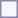<table style="border:1px solid #8888aa; background-color:#f7f8ff; padding:5px; font-size:95%; margin: 0px 12px 12px 0px;">
</table>
